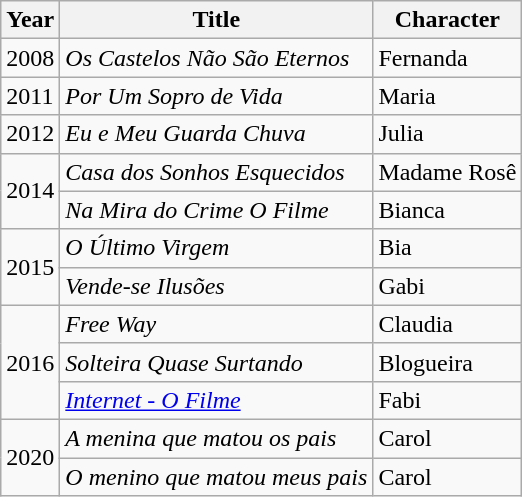<table class="wikitable">
<tr>
<th>Year</th>
<th>Title</th>
<th>Character</th>
</tr>
<tr>
<td>2008</td>
<td><em>Os Castelos Não São Eternos</em></td>
<td>Fernanda</td>
</tr>
<tr>
<td>2011</td>
<td><em>Por Um Sopro de Vida</em></td>
<td>Maria</td>
</tr>
<tr>
<td>2012</td>
<td><em>Eu e Meu Guarda Chuva</em></td>
<td>Julia</td>
</tr>
<tr>
<td rowspan="2">2014</td>
<td><em>Casa dos Sonhos Esquecidos</em></td>
<td>Madame Rosê</td>
</tr>
<tr>
<td><em>Na Mira do Crime O Filme</em></td>
<td>Bianca</td>
</tr>
<tr>
<td rowspan="2">2015</td>
<td><em>O Último Virgem</em></td>
<td>Bia</td>
</tr>
<tr>
<td><em>Vende-se Ilusões</em></td>
<td>Gabi</td>
</tr>
<tr>
<td rowspan="3">2016</td>
<td><em>Free Way</em></td>
<td>Claudia</td>
</tr>
<tr>
<td><em>Solteira Quase Surtando</em></td>
<td>Blogueira</td>
</tr>
<tr>
<td><em><a href='#'>Internet - O Filme</a></em></td>
<td>Fabi</td>
</tr>
<tr>
<td rowspan="2">2020</td>
<td><em>A menina que matou os pais</em></td>
<td>Carol</td>
</tr>
<tr>
<td><em>O menino que matou meus pais</em></td>
<td>Carol</td>
</tr>
</table>
